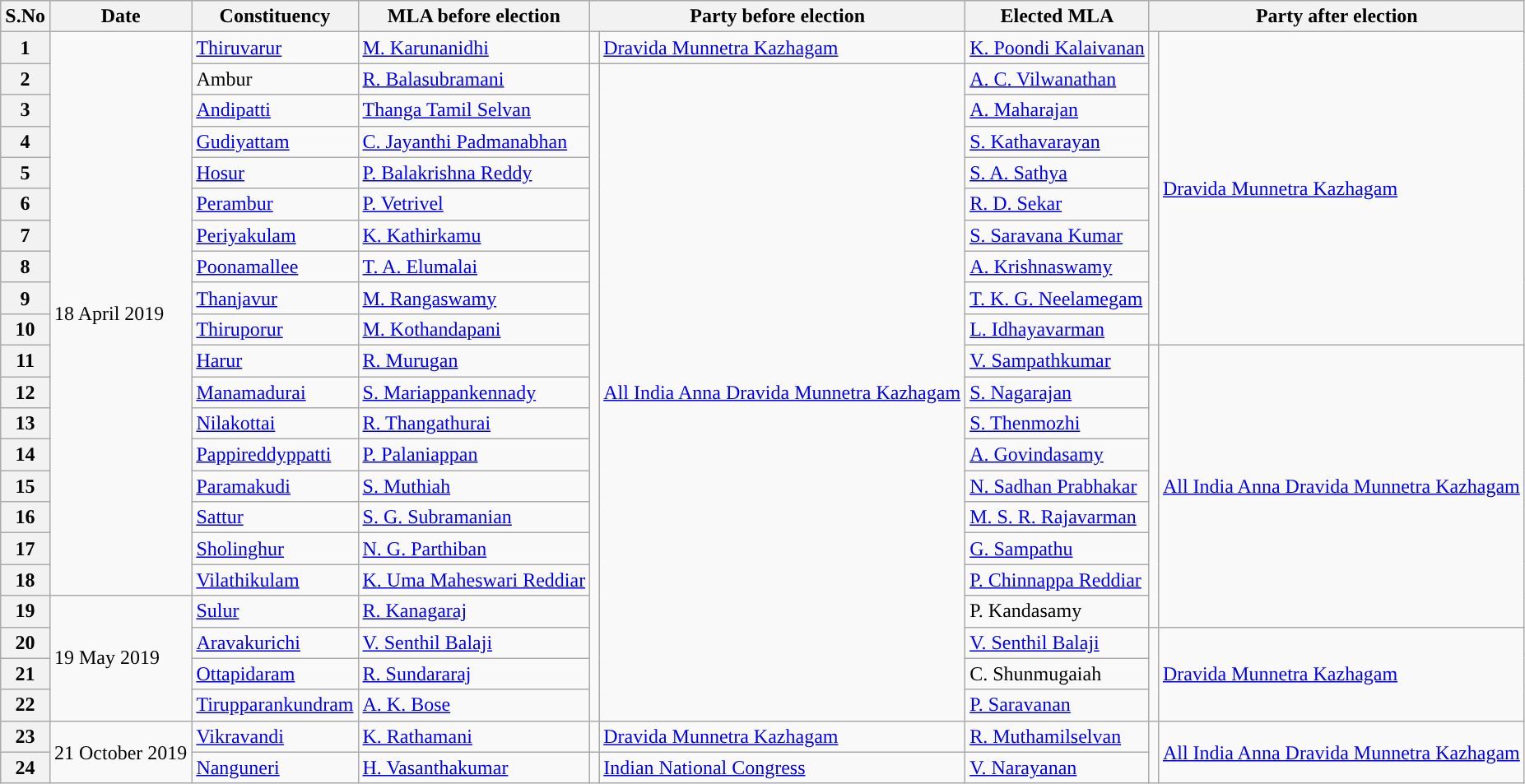<table class="wikitable sortable">
<tr>
<th>S.No</th>
<th>Date</th>
<th>Constituency</th>
<th>MLA before election</th>
<th colspan="2">Party before election</th>
<th>Elected MLA</th>
<th colspan="2">Party after election</th>
</tr>
<tr>
<th>1</th>
<td rowspan="18">18 April 2019</td>
<td><a href='#'>Thiruvarur</a></td>
<td><a href='#'>M. Karunanidhi</a></td>
<td></td>
<td><a href='#'>Dravida Munnetra Kazhagam</a></td>
<td><a href='#'>K. Poondi Kalaivanan</a></td>
<td rowspan="10"></td>
<td rowspan="10"><a href='#'>Dravida Munnetra Kazhagam</a></td>
</tr>
<tr>
<th>2</th>
<td>Ambur</td>
<td><a href='#'>R. Balasubramani</a></td>
<td rowspan="21"></td>
<td rowspan="21"><a href='#'>All India Anna Dravida Munnetra Kazhagam</a></td>
<td><a href='#'>A. C. Vilwanathan</a></td>
</tr>
<tr>
<th>3</th>
<td><a href='#'>Andipatti</a></td>
<td><a href='#'>Thanga Tamil Selvan</a></td>
<td><a href='#'>A. Maharajan</a></td>
</tr>
<tr>
<th>4</th>
<td><a href='#'>Gudiyattam</a></td>
<td><a href='#'>C. Jayanthi Padmanabhan</a></td>
<td><a href='#'>S. Kathavarayan</a></td>
</tr>
<tr>
<th>5</th>
<td><a href='#'>Hosur</a></td>
<td><a href='#'>P. Balakrishna Reddy</a></td>
<td><a href='#'>S. A. Sathya</a></td>
</tr>
<tr>
<th>6</th>
<td><a href='#'>Perambur</a></td>
<td><a href='#'>P. Vetrivel</a></td>
<td><a href='#'>R. D. Sekar</a></td>
</tr>
<tr>
<th>7</th>
<td><a href='#'>Periyakulam</a></td>
<td><a href='#'>K. Kathirkamu</a></td>
<td><a href='#'>S. Saravana Kumar</a></td>
</tr>
<tr>
<th>8</th>
<td><a href='#'>Poonamallee</a></td>
<td><a href='#'>T. A. Elumalai</a></td>
<td><a href='#'>A. Krishnaswamy</a></td>
</tr>
<tr>
<th>9</th>
<td><a href='#'>Thanjavur</a></td>
<td><a href='#'>M. Rangaswamy</a></td>
<td><a href='#'>T. K. G. Neelamegam</a></td>
</tr>
<tr>
<th>10</th>
<td><a href='#'>Thiruporur</a></td>
<td><a href='#'>M. Kothandapani</a></td>
<td><a href='#'>L. Idhayavarman</a></td>
</tr>
<tr>
<th>11</th>
<td><a href='#'>Harur</a></td>
<td><a href='#'>R. Murugan</a></td>
<td><a href='#'>V. Sampathkumar</a></td>
<td rowspan="9"></td>
<td rowspan="9"><a href='#'>All India Anna Dravida Munnetra Kazhagam</a></td>
</tr>
<tr>
<th>12</th>
<td><a href='#'>Manamadurai</a></td>
<td><a href='#'>S. Mariappankennady</a></td>
<td><a href='#'>S. Nagarajan</a></td>
</tr>
<tr>
<th>13</th>
<td><a href='#'>Nilakottai</a></td>
<td><a href='#'>R. Thangathurai</a></td>
<td><a href='#'>S. Thenmozhi</a></td>
</tr>
<tr>
<th>14</th>
<td><a href='#'>Pappireddyppatti</a></td>
<td><a href='#'>P. Palaniappan</a></td>
<td><a href='#'>A. Govindasamy</a></td>
</tr>
<tr>
<th>15</th>
<td><a href='#'>Paramakudi</a></td>
<td><a href='#'>S. Muthiah</a></td>
<td><a href='#'>N. Sadhan Prabhakar</a></td>
</tr>
<tr>
<th>16</th>
<td><a href='#'>Sattur</a></td>
<td><a href='#'>S. G. Subramanian</a></td>
<td><a href='#'>M. S. R. Rajavarman</a></td>
</tr>
<tr>
<th>17</th>
<td><a href='#'>Sholinghur</a></td>
<td><a href='#'>N. G. Parthiban</a></td>
<td><a href='#'>G. Sampathu</a></td>
</tr>
<tr>
<th>18</th>
<td><a href='#'>Vilathikulam</a></td>
<td><a href='#'>K. Uma Maheswari Reddiar</a></td>
<td><a href='#'>P. Chinnappa Reddiar</a></td>
</tr>
<tr>
<th>19</th>
<td rowspan="4">19 May 2019</td>
<td><a href='#'>Sulur</a></td>
<td><a href='#'>R. Kanagaraj</a></td>
<td>P. Kandasamy</td>
</tr>
<tr>
<th>20</th>
<td><a href='#'>Aravakurichi</a></td>
<td><a href='#'>V. Senthil Balaji</a></td>
<td><a href='#'>V. Senthil Balaji</a></td>
<td rowspan="3"></td>
<td rowspan="3"><a href='#'>Dravida Munnetra Kazhagam</a></td>
</tr>
<tr>
<th>21</th>
<td><a href='#'>Ottapidaram</a></td>
<td><a href='#'>R. Sundararaj</a></td>
<td>C. Shunmugaiah</td>
</tr>
<tr>
<th>22</th>
<td><a href='#'>Tirupparankundram</a></td>
<td><a href='#'>A. K. Bose</a></td>
<td><a href='#'>P. Saravanan</a></td>
</tr>
<tr>
<th>23</th>
<td rowspan="2">21 October 2019</td>
<td><a href='#'>Vikravandi</a></td>
<td><a href='#'>K. Rathamani</a></td>
<td></td>
<td><a href='#'>Dravida Munnetra Kazhagam</a></td>
<td><a href='#'>R. Muthamilselvan</a></td>
<td rowspan="2"></td>
<td rowspan="2"><a href='#'>All India Anna Dravida Munnetra Kazhagam</a></td>
</tr>
<tr>
<th>24</th>
<td><a href='#'>Nanguneri</a></td>
<td><a href='#'>H. Vasanthakumar</a></td>
<td></td>
<td><a href='#'>Indian National Congress</a></td>
<td><a href='#'>V. Narayanan</a></td>
</tr>
</table>
